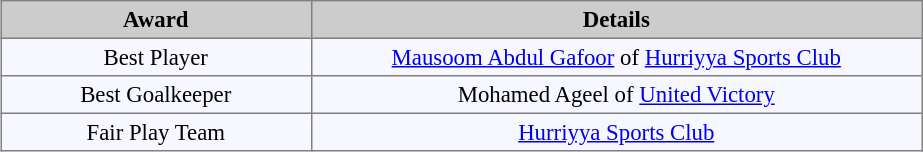<table bgcolor="#f7f8ff" align="center" cellpadding="3" cellspacing="0" border="1" style="font-size: 95%; border: gray solid 1px; border-collapse: collapse;">
<tr bgcolor="#CCCCCC" align="center">
<td width="200"><strong>Award</strong></td>
<td width="400"><strong>Details</strong></td>
</tr>
<tr align=center>
<td>Best Player</td>
<td><a href='#'>Mausoom Abdul Gafoor</a> of <a href='#'>Hurriyya Sports Club</a></td>
</tr>
<tr align=center>
<td>Best Goalkeeper</td>
<td>Mohamed Ageel of <a href='#'>United Victory</a></td>
</tr>
<tr align=center>
<td>Fair Play Team</td>
<td><a href='#'>Hurriyya Sports Club</a></td>
</tr>
</table>
